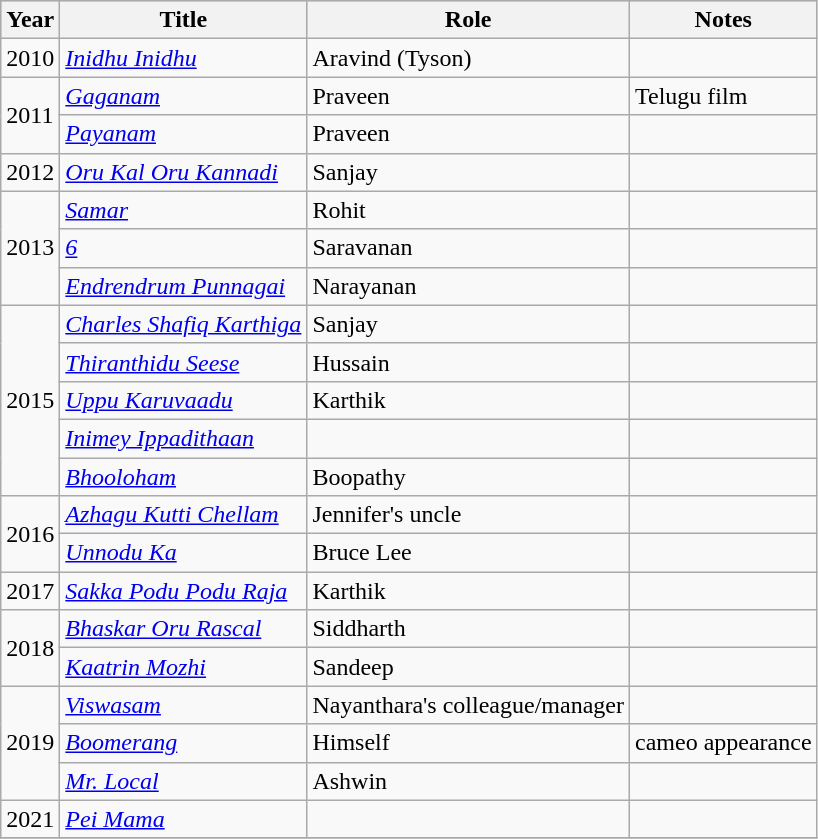<table class="wikitable sortable">
<tr style="background:#ccc; text-align:center;">
<th>Year</th>
<th>Title</th>
<th>Role</th>
<th class="unsortable">Notes</th>
</tr>
<tr>
<td>2010</td>
<td><em><a href='#'>Inidhu Inidhu</a></em></td>
<td>Aravind (Tyson)</td>
<td></td>
</tr>
<tr>
<td rowspan="2">2011</td>
<td><em><a href='#'>Gaganam</a></em></td>
<td>Praveen</td>
<td>Telugu film</td>
</tr>
<tr>
<td><em><a href='#'>Payanam</a></em></td>
<td>Praveen</td>
<td></td>
</tr>
<tr>
<td>2012</td>
<td><em><a href='#'>Oru Kal Oru Kannadi</a></em></td>
<td>Sanjay</td>
<td></td>
</tr>
<tr>
<td rowspan="3">2013</td>
<td><em><a href='#'>Samar</a></em></td>
<td>Rohit</td>
<td></td>
</tr>
<tr>
<td><em><a href='#'>6</a></em></td>
<td>Saravanan</td>
<td></td>
</tr>
<tr>
<td><em><a href='#'>Endrendrum Punnagai</a></em></td>
<td>Narayanan</td>
<td></td>
</tr>
<tr>
<td rowspan="5">2015</td>
<td><em><a href='#'>Charles Shafiq Karthiga</a></em></td>
<td>Sanjay</td>
<td></td>
</tr>
<tr>
<td><em><a href='#'>Thiranthidu Seese</a></em></td>
<td>Hussain</td>
<td></td>
</tr>
<tr>
<td><em><a href='#'>Uppu Karuvaadu</a></em></td>
<td>Karthik</td>
<td></td>
</tr>
<tr>
<td><em><a href='#'>Inimey Ippadithaan</a> </em></td>
<td></td>
<td></td>
</tr>
<tr>
<td><em><a href='#'>Bhooloham</a></em></td>
<td>Boopathy</td>
<td></td>
</tr>
<tr>
<td rowspan="2">2016</td>
<td><em><a href='#'>Azhagu Kutti Chellam</a></em></td>
<td>Jennifer's uncle</td>
<td></td>
</tr>
<tr>
<td><em><a href='#'>Unnodu Ka</a></em></td>
<td>Bruce Lee</td>
<td></td>
</tr>
<tr>
<td>2017</td>
<td><em><a href='#'>Sakka Podu Podu Raja</a></em></td>
<td>Karthik</td>
<td></td>
</tr>
<tr>
<td rowspan="2">2018</td>
<td><em><a href='#'>Bhaskar Oru Rascal</a></em></td>
<td>Siddharth</td>
<td></td>
</tr>
<tr>
<td><em><a href='#'>Kaatrin Mozhi</a></em></td>
<td>Sandeep</td>
<td></td>
</tr>
<tr>
<td rowspan="3">2019</td>
<td><em><a href='#'>Viswasam</a></em></td>
<td>Nayanthara's colleague/manager</td>
<td></td>
</tr>
<tr>
<td><em><a href='#'>Boomerang</a></em></td>
<td>Himself</td>
<td>cameo appearance</td>
</tr>
<tr>
<td><em><a href='#'>Mr. Local</a></em></td>
<td>Ashwin</td>
<td></td>
</tr>
<tr>
<td>2021</td>
<td><em><a href='#'>Pei Mama</a></em></td>
<td></td>
<td></td>
</tr>
<tr>
</tr>
</table>
